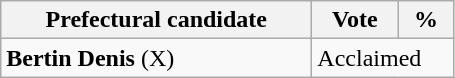<table class="wikitable">
<tr>
<th bgcolor="#DDDDFF" width="200px">Prefectural candidate</th>
<th bgcolor="#DDDDFF" width="50px">Vote</th>
<th bgcolor="#DDDDFF" width="30px">%</th>
</tr>
<tr>
<td><strong>Bertin Denis</strong> (X)</td>
<td colspan="2">Acclaimed</td>
</tr>
</table>
